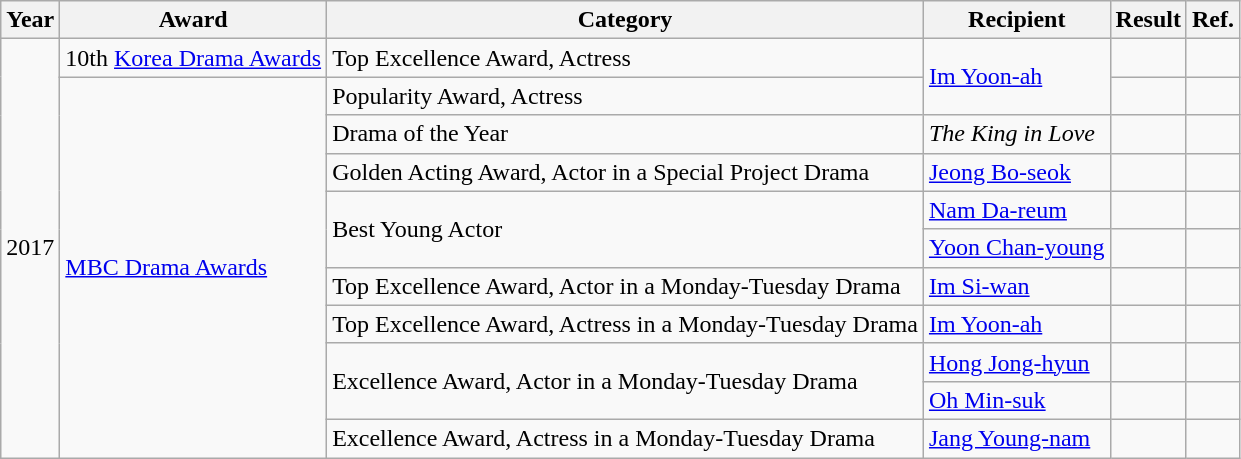<table class="wikitable">
<tr>
<th>Year</th>
<th>Award</th>
<th>Category</th>
<th>Recipient</th>
<th>Result</th>
<th>Ref.</th>
</tr>
<tr>
<td rowspan="11">2017</td>
<td>10th <a href='#'>Korea Drama Awards</a></td>
<td>Top Excellence Award, Actress</td>
<td rowspan="2"><a href='#'>Im Yoon-ah</a></td>
<td></td>
<td></td>
</tr>
<tr>
<td rowspan="10"><a href='#'>MBC Drama Awards</a></td>
<td>Popularity Award, Actress</td>
<td></td>
<td></td>
</tr>
<tr>
<td>Drama of the Year</td>
<td><em>The King in Love</em></td>
<td></td>
<td></td>
</tr>
<tr>
<td>Golden Acting Award, Actor in a Special Project Drama</td>
<td><a href='#'>Jeong Bo-seok</a></td>
<td></td>
<td></td>
</tr>
<tr>
<td rowspan="2">Best Young Actor</td>
<td><a href='#'>Nam Da-reum</a></td>
<td></td>
<td></td>
</tr>
<tr>
<td><a href='#'>Yoon Chan-young</a></td>
<td></td>
<td></td>
</tr>
<tr>
<td>Top Excellence Award, Actor in a Monday-Tuesday Drama</td>
<td><a href='#'>Im Si-wan</a></td>
<td></td>
<td></td>
</tr>
<tr>
<td>Top Excellence Award, Actress in a Monday-Tuesday Drama</td>
<td><a href='#'>Im Yoon-ah</a></td>
<td></td>
<td></td>
</tr>
<tr>
<td rowspan="2">Excellence Award, Actor in a Monday-Tuesday Drama</td>
<td><a href='#'>Hong Jong-hyun</a></td>
<td></td>
<td></td>
</tr>
<tr>
<td><a href='#'>Oh Min-suk</a></td>
<td></td>
<td></td>
</tr>
<tr>
<td>Excellence Award, Actress in a Monday-Tuesday Drama</td>
<td><a href='#'>Jang Young-nam</a></td>
<td></td>
<td></td>
</tr>
</table>
